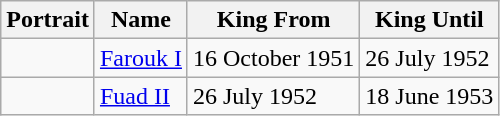<table class="wikitable">
<tr>
<th>Portrait</th>
<th>Name</th>
<th>King From</th>
<th>King Until</th>
</tr>
<tr>
<td></td>
<td><a href='#'>Farouk I</a></td>
<td>16 October 1951</td>
<td>26 July 1952</td>
</tr>
<tr>
<td></td>
<td><a href='#'>Fuad II</a></td>
<td>26 July 1952</td>
<td>18 June 1953</td>
</tr>
</table>
